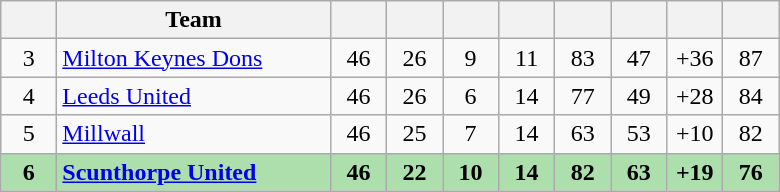<table class="wikitable" style="text-align:center">
<tr>
<th width="30"></th>
<th width="175">Team</th>
<th width="30"></th>
<th width="30"></th>
<th width="30"></th>
<th width="30"></th>
<th width="30"></th>
<th width="30"></th>
<th width="30"></th>
<th width="30"></th>
</tr>
<tr>
<td>3</td>
<td align=left><a href='#'>Milton Keynes Dons</a></td>
<td>46</td>
<td>26</td>
<td>9</td>
<td>11</td>
<td>83</td>
<td>47</td>
<td>+36</td>
<td>87</td>
</tr>
<tr>
<td>4</td>
<td align=left><a href='#'>Leeds United</a></td>
<td>46</td>
<td>26</td>
<td>6</td>
<td>14</td>
<td>77</td>
<td>49</td>
<td>+28</td>
<td>84</td>
</tr>
<tr>
<td>5</td>
<td align=left><a href='#'>Millwall</a></td>
<td>46</td>
<td>25</td>
<td>7</td>
<td>14</td>
<td>63</td>
<td>53</td>
<td>+10</td>
<td>82</td>
</tr>
<tr bgcolor=#ADDFAD>
<td><strong>6</strong></td>
<td align=left><strong><a href='#'>Scunthorpe United</a></strong></td>
<td><strong>46</strong></td>
<td><strong>22</strong></td>
<td><strong>10</strong></td>
<td><strong>14</strong></td>
<td><strong>82</strong></td>
<td><strong>63</strong></td>
<td><strong>+19</strong></td>
<td><strong>76</strong></td>
</tr>
</table>
